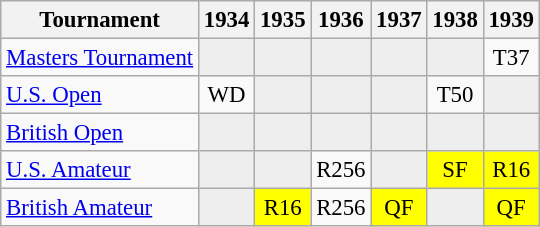<table class="wikitable" style="font-size:95%;text-align:center;">
<tr>
<th>Tournament</th>
<th>1934</th>
<th>1935</th>
<th>1936</th>
<th>1937</th>
<th>1938</th>
<th>1939</th>
</tr>
<tr>
<td align=left><a href='#'>Masters Tournament</a></td>
<td style="background:#eeeeee;"></td>
<td style="background:#eeeeee;"></td>
<td style="background:#eeeeee;"></td>
<td style="background:#eeeeee;"></td>
<td style="background:#eeeeee;"></td>
<td>T37</td>
</tr>
<tr>
<td align=left><a href='#'>U.S. Open</a></td>
<td>WD</td>
<td style="background:#eeeeee;"></td>
<td style="background:#eeeeee;"></td>
<td style="background:#eeeeee;"></td>
<td>T50</td>
<td style="background:#eeeeee;"></td>
</tr>
<tr>
<td align=left><a href='#'>British Open</a></td>
<td style="background:#eeeeee;"></td>
<td style="background:#eeeeee;"></td>
<td style="background:#eeeeee;"></td>
<td style="background:#eeeeee;"></td>
<td style="background:#eeeeee;"></td>
<td style="background:#eeeeee;"></td>
</tr>
<tr>
<td align=left><a href='#'>U.S. Amateur</a></td>
<td style="background:#eeeeee;"></td>
<td style="background:#eeeeee;"></td>
<td>R256</td>
<td style="background:#eeeeee;"></td>
<td style="background:yellow;">SF</td>
<td style="background:yellow;">R16</td>
</tr>
<tr>
<td align=left><a href='#'>British Amateur</a></td>
<td style="background:#eeeeee;"></td>
<td style="background:yellow;">R16</td>
<td>R256</td>
<td style="background:yellow;">QF</td>
<td style="background:#eeeeee;"></td>
<td style="background:yellow;">QF</td>
</tr>
</table>
